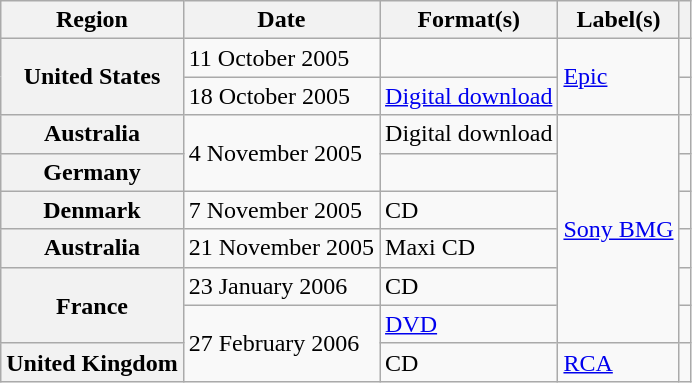<table class="wikitable plainrowheaders">
<tr>
<th scope="col">Region</th>
<th scope="col">Date</th>
<th scope="col">Format(s)</th>
<th scope="col">Label(s)</th>
<th scope="col"></th>
</tr>
<tr>
<th scope="row" rowspan="2">United States</th>
<td>11 October 2005</td>
<td></td>
<td rowspan="2"><a href='#'>Epic</a></td>
<td></td>
</tr>
<tr>
<td>18 October 2005</td>
<td><a href='#'>Digital download</a></td>
<td></td>
</tr>
<tr>
<th scope="row">Australia</th>
<td rowspan="2">4 November 2005</td>
<td>Digital download </td>
<td rowspan="6"><a href='#'>Sony BMG</a></td>
<td></td>
</tr>
<tr>
<th scope="row">Germany</th>
<td></td>
<td></td>
</tr>
<tr>
<th scope="row">Denmark</th>
<td>7 November 2005</td>
<td>CD</td>
<td></td>
</tr>
<tr>
<th scope="row">Australia</th>
<td>21 November 2005</td>
<td>Maxi CD</td>
<td></td>
</tr>
<tr>
<th scope="row" rowspan="2">France</th>
<td>23 January 2006</td>
<td>CD</td>
<td></td>
</tr>
<tr>
<td rowspan="2">27 February 2006</td>
<td><a href='#'>DVD</a></td>
<td></td>
</tr>
<tr>
<th scope="row">United Kingdom</th>
<td>CD</td>
<td><a href='#'>RCA</a></td>
<td></td>
</tr>
</table>
